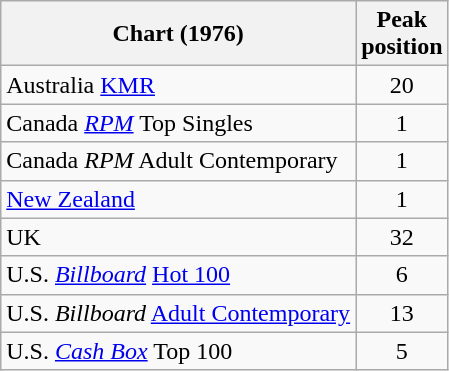<table class="wikitable sortable">
<tr>
<th align="left">Chart (1976)</th>
<th align="left">Peak<br>position</th>
</tr>
<tr>
<td align="left">Australia <a href='#'>KMR</a></td>
<td style="text-align:center;">20</td>
</tr>
<tr>
<td align="left">Canada <a href='#'><em>RPM</em></a> Top Singles</td>
<td style="text-align:center;">1</td>
</tr>
<tr>
<td>Canada <em>RPM</em> Adult Contemporary</td>
<td style="text-align:center;">1</td>
</tr>
<tr>
<td align="left"><a href='#'>New Zealand</a></td>
<td style="text-align:center;">1</td>
</tr>
<tr>
<td align="left">UK </td>
<td style="text-align:center;">32</td>
</tr>
<tr>
<td align="left">U.S. <em><a href='#'>Billboard</a></em> <a href='#'>Hot 100</a></td>
<td style="text-align:center;">6</td>
</tr>
<tr>
<td>U.S. <em>Billboard</em> <a href='#'>Adult Contemporary</a></td>
<td align="center">13</td>
</tr>
<tr>
<td>U.S. <a href='#'><em>Cash Box</em></a> Top 100</td>
<td align="center">5</td>
</tr>
</table>
